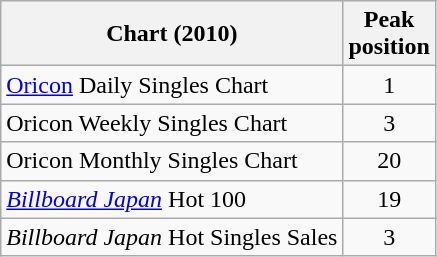<table class="wikitable sortable" border="1">
<tr>
<th>Chart (2010)</th>
<th>Peak<br>position</th>
</tr>
<tr>
<td><a href='#'>Oricon</a> Daily Singles Chart</td>
<td style="text-align:center;">1</td>
</tr>
<tr>
<td>Oricon Weekly Singles Chart</td>
<td style="text-align:center;">3</td>
</tr>
<tr>
<td>Oricon Monthly Singles Chart</td>
<td style="text-align:center;">20</td>
</tr>
<tr>
<td><em><a href='#'>Billboard Japan</a></em> Hot 100</td>
<td style="text-align:center;">19</td>
</tr>
<tr>
<td><em>Billboard Japan</em> Hot Singles Sales</td>
<td style="text-align:center;">3</td>
</tr>
</table>
